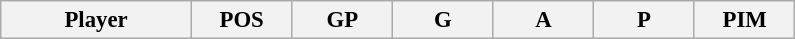<table class="wikitable sortable" style="text-align:left; font-size:95%">
<tr>
<th width="120px">Player</th>
<th width="60px">POS</th>
<th width="60px">GP</th>
<th width="60px">G</th>
<th width="60px">A</th>
<th width="60px">P</th>
<th width="60px">PIM<br></th>
</tr>
</table>
